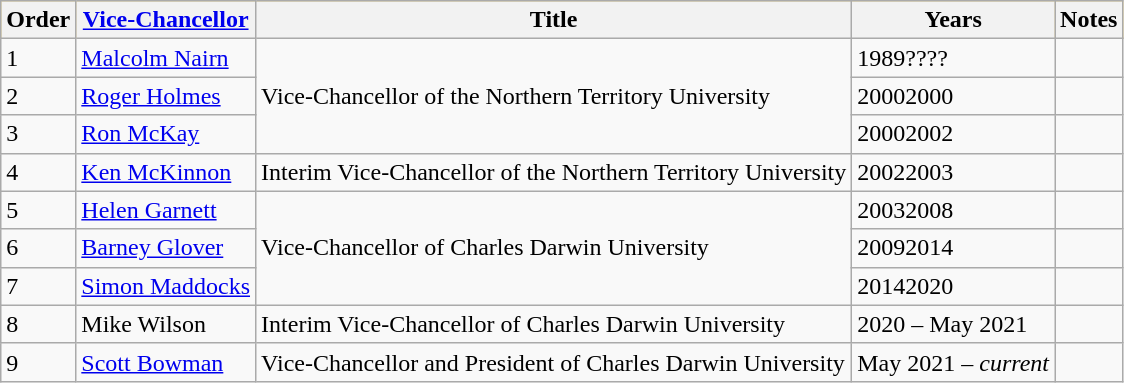<table class="wikitable">
<tr style="background:#fc3;">
<th>Order</th>
<th><a href='#'>Vice-Chancellor</a></th>
<th>Title</th>
<th>Years</th>
<th>Notes</th>
</tr>
<tr>
<td>1</td>
<td><a href='#'>Malcolm Nairn</a></td>
<td rowspan=3>Vice-Chancellor of the Northern Territory University</td>
<td>1989????</td>
<td></td>
</tr>
<tr>
<td>2</td>
<td><a href='#'>Roger Holmes</a></td>
<td>20002000</td>
<td></td>
</tr>
<tr>
<td>3</td>
<td><a href='#'>Ron McKay</a></td>
<td>20002002</td>
<td></td>
</tr>
<tr>
<td>4</td>
<td><a href='#'>Ken McKinnon</a></td>
<td>Interim Vice-Chancellor of the Northern Territory University</td>
<td>20022003</td>
<td></td>
</tr>
<tr>
<td>5</td>
<td><a href='#'>Helen Garnett</a></td>
<td rowspan=3>Vice-Chancellor of Charles Darwin University</td>
<td>20032008</td>
<td></td>
</tr>
<tr>
<td>6</td>
<td><a href='#'>Barney Glover</a></td>
<td>20092014</td>
<td></td>
</tr>
<tr>
<td>7</td>
<td><a href='#'>Simon Maddocks</a></td>
<td>20142020</td>
<td></td>
</tr>
<tr>
<td>8</td>
<td>Mike Wilson</td>
<td>Interim Vice-Chancellor of Charles Darwin University</td>
<td>2020 – May 2021</td>
<td></td>
</tr>
<tr>
<td>9</td>
<td><a href='#'>Scott Bowman</a> </td>
<td>Vice-Chancellor and President of Charles Darwin University</td>
<td>May 2021 – <em>current</em></td>
<td></td>
</tr>
</table>
